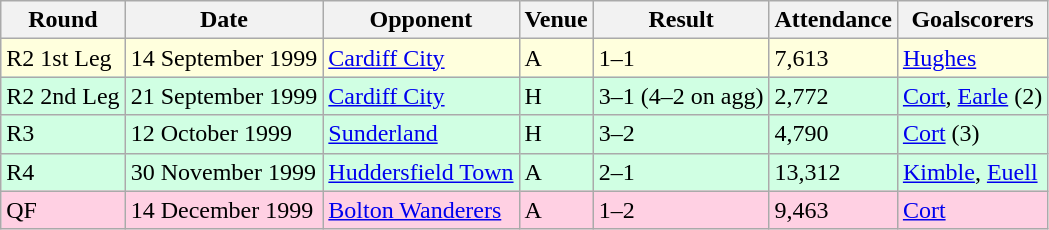<table class="wikitable">
<tr>
<th>Round</th>
<th>Date</th>
<th>Opponent</th>
<th>Venue</th>
<th>Result</th>
<th>Attendance</th>
<th>Goalscorers</th>
</tr>
<tr style="background:#ffffdd;">
<td>R2 1st Leg</td>
<td>14 September 1999</td>
<td><a href='#'>Cardiff City</a></td>
<td>A</td>
<td>1–1</td>
<td>7,613</td>
<td><a href='#'>Hughes</a></td>
</tr>
<tr style="background:#d0ffe3;">
<td>R2 2nd Leg</td>
<td>21 September 1999</td>
<td><a href='#'>Cardiff City</a></td>
<td>H</td>
<td>3–1 (4–2 on agg)</td>
<td>2,772</td>
<td><a href='#'>Cort</a>, <a href='#'>Earle</a> (2)</td>
</tr>
<tr style="background:#d0ffe3;">
<td>R3</td>
<td>12 October 1999</td>
<td><a href='#'>Sunderland</a></td>
<td>H</td>
<td>3–2</td>
<td>4,790</td>
<td><a href='#'>Cort</a> (3)</td>
</tr>
<tr style="background:#d0ffe3;">
<td>R4</td>
<td>30 November 1999</td>
<td><a href='#'>Huddersfield Town</a></td>
<td>A</td>
<td>2–1</td>
<td>13,312</td>
<td><a href='#'>Kimble</a>, <a href='#'>Euell</a></td>
</tr>
<tr style="background:#ffd0e3;">
<td>QF</td>
<td>14 December 1999</td>
<td><a href='#'>Bolton Wanderers</a></td>
<td>A</td>
<td>1–2</td>
<td>9,463</td>
<td><a href='#'>Cort</a></td>
</tr>
</table>
